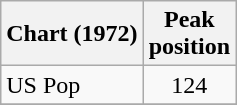<table class="wikitable">
<tr>
<th>Chart (1972)</th>
<th>Peak<br>position</th>
</tr>
<tr>
<td>US Pop</td>
<td align="center">124</td>
</tr>
<tr>
</tr>
</table>
